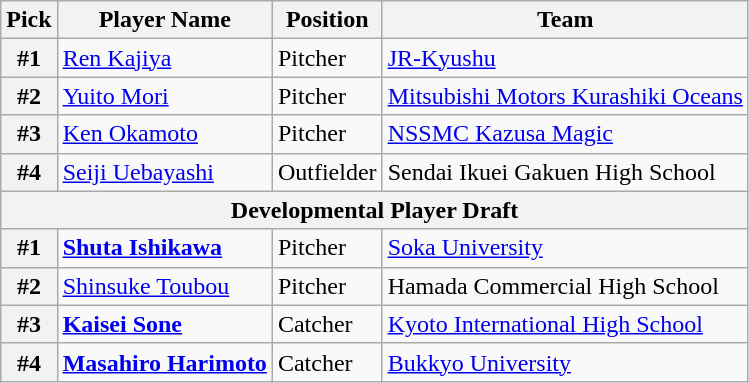<table class="wikitable">
<tr>
<th>Pick</th>
<th>Player Name</th>
<th>Position</th>
<th>Team</th>
</tr>
<tr>
<th>#1</th>
<td><a href='#'>Ren Kajiya</a></td>
<td>Pitcher</td>
<td><a href='#'>JR-Kyushu</a></td>
</tr>
<tr>
<th>#2</th>
<td><a href='#'>Yuito Mori</a></td>
<td>Pitcher</td>
<td><a href='#'>Mitsubishi Motors Kurashiki Oceans</a></td>
</tr>
<tr>
<th>#3</th>
<td><a href='#'>Ken Okamoto</a></td>
<td>Pitcher</td>
<td><a href='#'>NSSMC Kazusa Magic</a></td>
</tr>
<tr>
<th>#4</th>
<td><a href='#'>Seiji Uebayashi</a></td>
<td>Outfielder</td>
<td>Sendai Ikuei Gakuen High School</td>
</tr>
<tr>
<th colspan="5">Developmental Player Draft</th>
</tr>
<tr>
<th>#1</th>
<td><strong><a href='#'>Shuta Ishikawa</a></strong></td>
<td>Pitcher</td>
<td><a href='#'>Soka University</a></td>
</tr>
<tr>
<th>#2</th>
<td><a href='#'>Shinsuke Toubou</a></td>
<td>Pitcher</td>
<td>Hamada Commercial High School</td>
</tr>
<tr>
<th>#3</th>
<td><strong><a href='#'>Kaisei Sone</a></strong></td>
<td>Catcher</td>
<td><a href='#'>Kyoto International High School</a></td>
</tr>
<tr>
<th>#4</th>
<td><strong><a href='#'>Masahiro Harimoto</a></strong></td>
<td>Catcher</td>
<td><a href='#'>Bukkyo University</a></td>
</tr>
</table>
